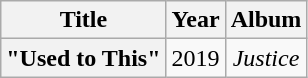<table class="wikitable plainrowheaders" style="text-align:center;">
<tr>
<th scope="col">Title</th>
<th scope="col">Year</th>
<th scope="col">Album</th>
</tr>
<tr>
<th scope="row">"Used to This"<br></th>
<td>2019</td>
<td><em>Justice</em></td>
</tr>
</table>
